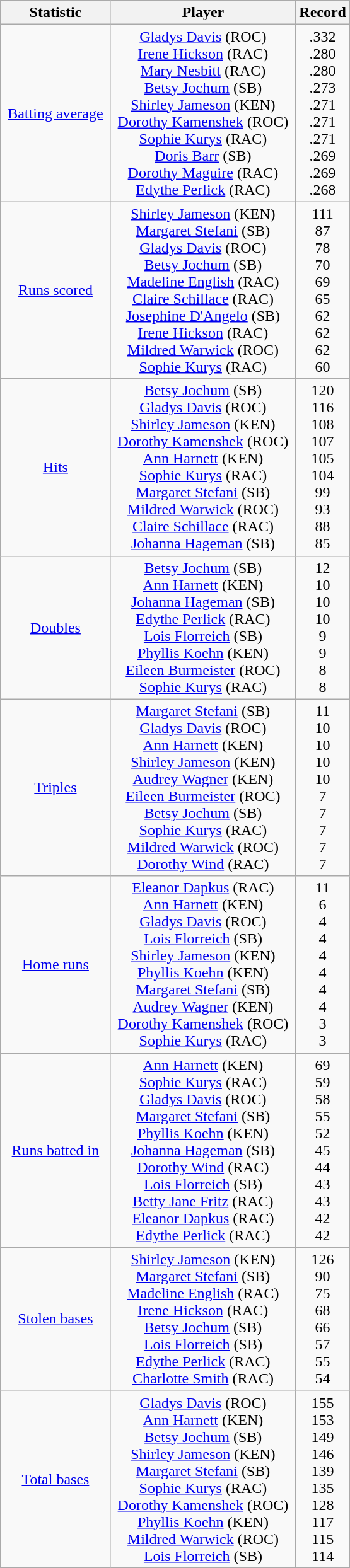<table class="wikitable">
<tr>
<th>Statistic</th>
<th>Player</th>
<th>Record</th>
</tr>
<tr align=center>
<td> <a href='#'>Batting average</a> </td>
<td><a href='#'>Gladys Davis</a> (ROC)<br><a href='#'>Irene Hickson</a> (RAC)<br><a href='#'>Mary Nesbitt</a> (RAC)<br><a href='#'>Betsy Jochum</a> (SB)<br><a href='#'>Shirley Jameson</a> (KEN)<br><a href='#'>Dorothy Kamenshek</a> (ROC)<br><a href='#'>Sophie Kurys</a> (RAC)<br><a href='#'>Doris Barr</a> (SB)<br><a href='#'>Dorothy Maguire</a> (RAC)<br><a href='#'>Edythe Perlick</a> (RAC)</td>
<td>.332<br>.280<br>.280<br>.273<br>.271<br>.271<br>.271<br>.269<br>.269<br>.268</td>
</tr>
<tr align=center>
<td><a href='#'>Runs scored</a></td>
<td><a href='#'>Shirley Jameson</a> (KEN)<br><a href='#'>Margaret Stefani</a> (SB)<br><a href='#'>Gladys Davis</a> (ROC)<br><a href='#'>Betsy Jochum</a> (SB)<br><a href='#'>Madeline English</a> (RAC)<br><a href='#'>Claire Schillace</a> (RAC)<br><a href='#'>Josephine D'Angelo</a> (SB)<br><a href='#'>Irene Hickson</a> (RAC)<br><a href='#'>Mildred Warwick</a> (ROC) <br><a href='#'>Sophie Kurys</a> (RAC)</td>
<td>111<br>87<br>78<br>70<br>69<br>65<br>62<br>62<br>62<br>60</td>
</tr>
<tr align=center>
<td><a href='#'>Hits</a></td>
<td><a href='#'>Betsy Jochum</a> (SB)<br><a href='#'>Gladys Davis</a> (ROC)<br><a href='#'>Shirley Jameson</a> (KEN)<br><a href='#'>Dorothy Kamenshek</a> (ROC)<br><a href='#'>Ann Harnett</a> (KEN)<br><a href='#'>Sophie Kurys</a> (RAC)<br><a href='#'>Margaret Stefani</a> (SB)<br><a href='#'>Mildred Warwick</a> (ROC)<br><a href='#'>Claire Schillace</a> (RAC)<br><a href='#'>Johanna Hageman</a> (SB)</td>
<td>120<br>116<br>108<br>107<br>105<br>104<br>99<br>93<br>88<br>85</td>
</tr>
<tr align=center>
<td><a href='#'>Doubles</a></td>
<td><a href='#'>Betsy Jochum</a> (SB)<br><a href='#'>Ann Harnett</a> (KEN)<br><a href='#'>Johanna Hageman</a> (SB)<br><a href='#'>Edythe Perlick</a> (RAC)<br><a href='#'>Lois Florreich</a> (SB)<br><a href='#'>Phyllis Koehn</a> (KEN)<br><a href='#'>Eileen Burmeister</a> (ROC)<br><a href='#'>Sophie Kurys</a> (RAC)</td>
<td>12<br>10<br>10<br>10<br>9<br>9<br>8<br>8</td>
</tr>
<tr align=center>
<td><a href='#'>Triples</a></td>
<td><a href='#'>Margaret Stefani</a> (SB)<br><a href='#'>Gladys Davis</a> (ROC)<br><a href='#'>Ann Harnett</a> (KEN)<br><a href='#'>Shirley Jameson</a> (KEN)<br><a href='#'>Audrey Wagner</a> (KEN)<br><a href='#'>Eileen Burmeister</a> (ROC)<br><a href='#'>Betsy Jochum</a> (SB)<br><a href='#'>Sophie Kurys</a> (RAC)<br><a href='#'>Mildred Warwick</a> (ROC) <br><a href='#'>Dorothy Wind</a> (RAC)</td>
<td>11<br>10 <br>10<br>10<br>10<br>7 <br>7<br>7<br>7<br>7</td>
</tr>
<tr align=center>
<td><a href='#'>Home runs</a></td>
<td><a href='#'>Eleanor Dapkus</a> (RAC)<br><a href='#'>Ann Harnett</a> (KEN)<br><a href='#'>Gladys Davis</a> (ROC)<br><a href='#'>Lois Florreich</a> (SB)<br><a href='#'>Shirley Jameson</a> (KEN)<br><a href='#'>Phyllis Koehn</a> (KEN)<br><a href='#'>Margaret Stefani</a> (SB)<br><a href='#'>Audrey Wagner</a> (KEN)<br><a href='#'>Dorothy Kamenshek</a> (ROC)<br><a href='#'>Sophie Kurys</a> (RAC)</td>
<td>11<br>6<br>4<br>4<br>4<br>4<br>4<br>4<br>3<br>3</td>
</tr>
<tr align=center>
<td><a href='#'>Runs batted in</a></td>
<td><a href='#'>Ann Harnett</a> (KEN)<br><a href='#'>Sophie Kurys</a> (RAC)<br><a href='#'>Gladys Davis</a> (ROC)<br><a href='#'>Margaret Stefani</a> (SB)<br><a href='#'>Phyllis Koehn</a> (KEN)<br><a href='#'>Johanna Hageman</a> (SB)<br><a href='#'>Dorothy Wind</a> (RAC)<br><a href='#'>Lois Florreich</a> (SB)<br><a href='#'>Betty Jane Fritz</a> (RAC)<br><a href='#'>Eleanor Dapkus</a> (RAC)<br><a href='#'>Edythe Perlick</a> (RAC)</td>
<td>69<br>59<br>58<br>55<br>52<br>45<br>44<br>43<br>43<br>42<br>42</td>
</tr>
<tr align=center>
<td><a href='#'>Stolen bases</a></td>
<td><a href='#'>Shirley Jameson</a> (KEN)<br><a href='#'>Margaret Stefani</a> (SB)<br><a href='#'>Madeline English</a> (RAC)<br><a href='#'>Irene Hickson</a> (RAC)<br><a href='#'>Betsy Jochum</a> (SB)<br><a href='#'>Lois Florreich</a> (SB)<br><a href='#'>Edythe Perlick</a> (RAC)<br><a href='#'>Charlotte Smith</a> (RAC)</td>
<td>126<br>90<br>75<br>68<br>66<br>57<br>55<br>54</td>
</tr>
<tr align=center>
<td><a href='#'>Total bases</a></td>
<td><a href='#'>Gladys Davis</a> (ROC)<br><a href='#'>Ann Harnett</a> (KEN)<br><a href='#'>Betsy Jochum</a> (SB)<br><a href='#'>Shirley Jameson</a> (KEN)<br><a href='#'>Margaret Stefani</a> (SB)<br><a href='#'>Sophie Kurys</a> (RAC)<br> <a href='#'>Dorothy Kamenshek</a> (ROC) <br><a href='#'>Phyllis Koehn</a> (KEN)<br><a href='#'>Mildred Warwick</a> (ROC)<br><a href='#'>Lois Florreich</a> (SB)</td>
<td>155<br>153<br>149<br>146<br>139<br>135<br>128<br>117<br>115<br>114</td>
</tr>
</table>
